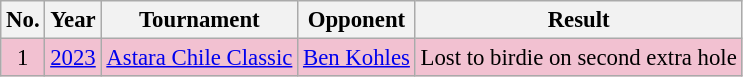<table class="wikitable" style="font-size:95%;">
<tr>
<th>No.</th>
<th>Year</th>
<th>Tournament</th>
<th>Opponent</th>
<th>Result</th>
</tr>
<tr style="background:#F2C1D1;">
<td align=center>1</td>
<td align=center><a href='#'>2023</a></td>
<td><a href='#'>Astara Chile Classic</a></td>
<td> <a href='#'>Ben Kohles</a></td>
<td>Lost to birdie on second extra hole</td>
</tr>
</table>
